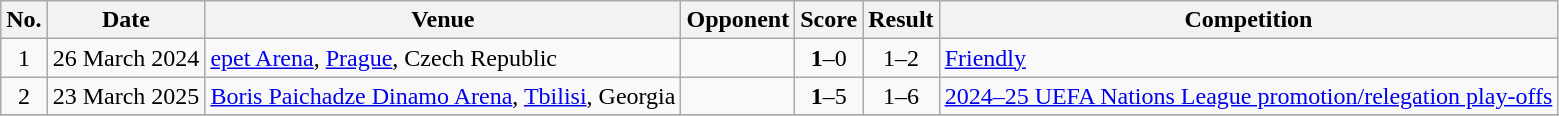<table class="wikitable sortable">
<tr>
<th scope="col">No.</th>
<th scope="col">Date</th>
<th scope="col">Venue</th>
<th scope="col">Opponent</th>
<th scope="col">Score</th>
<th scope="col">Result</th>
<th scope="col">Competition</th>
</tr>
<tr>
<td style="text-align:center">1</td>
<td>26 March 2024</td>
<td><a href='#'>epet Arena</a>, <a href='#'>Prague</a>, Czech Republic</td>
<td></td>
<td style="text-align:center"><strong>1</strong>–0</td>
<td style="text-align:center">1–2</td>
<td><a href='#'>Friendly</a></td>
</tr>
<tr>
<td style="text-align:center">2</td>
<td>23 March 2025</td>
<td><a href='#'>Boris Paichadze Dinamo Arena</a>, <a href='#'>Tbilisi</a>, Georgia</td>
<td></td>
<td style="text-align:center"><strong>1</strong>–5</td>
<td style="text-align:center">1–6</td>
<td><a href='#'>2024–25 UEFA Nations League promotion/relegation play-offs</a></td>
</tr>
<tr>
</tr>
</table>
